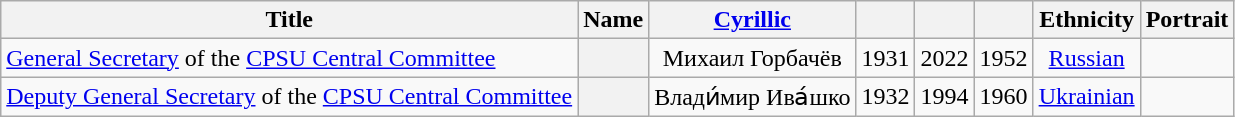<table class="wikitable sortable" style=text-align:center>
<tr>
<th scope="col">Title</th>
<th scope="col">Name</th>
<th scope="col" class="unsortable"><a href='#'>Cyrillic</a></th>
<th scope="col"></th>
<th scope="col"></th>
<th scope="col"></th>
<th scope="col">Ethnicity</th>
<th scope="col" class="unsortable">Portrait</th>
</tr>
<tr>
<td align="left"><a href='#'>General Secretary</a> of the <a href='#'>CPSU Central Committee</a></td>
<th align="center" scope="row" style="font-weight:normal;"></th>
<td>Михаил Горбачёв</td>
<td>1931</td>
<td>2022</td>
<td>1952</td>
<td><a href='#'>Russian</a></td>
<td></td>
</tr>
<tr>
<td align="left"><a href='#'>Deputy General Secretary</a> of the <a href='#'>CPSU Central Committee</a></td>
<th align="center" scope="row" style="font-weight:normal;"></th>
<td>Влади́мир Ива́шко</td>
<td>1932</td>
<td>1994</td>
<td>1960</td>
<td><a href='#'>Ukrainian</a></td>
<td></td>
</tr>
</table>
